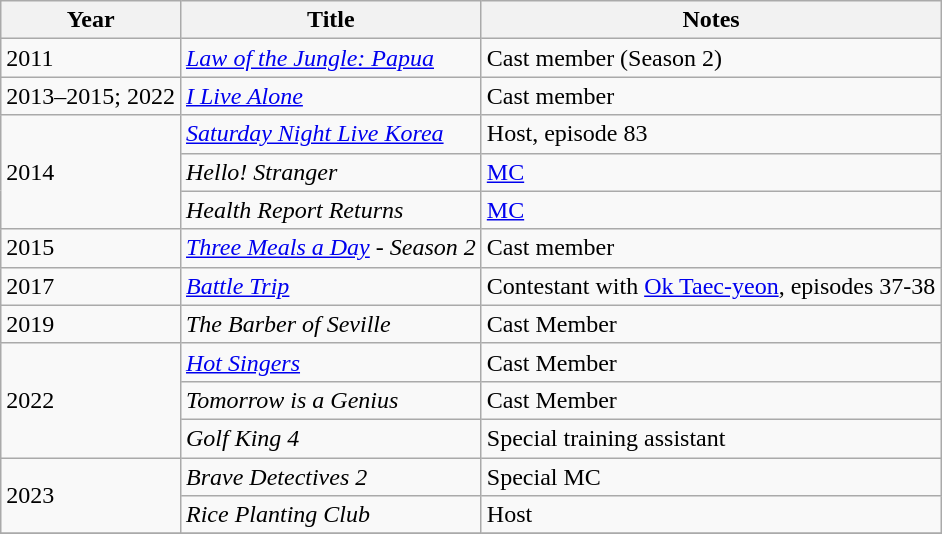<table class="wikitable sortable">
<tr>
<th>Year</th>
<th>Title</th>
<th class="unsortable">Notes</th>
</tr>
<tr>
<td>2011</td>
<td><em><a href='#'>Law of the Jungle: Papua</a></em></td>
<td>Cast member (Season 2)</td>
</tr>
<tr>
<td>2013–2015; 2022</td>
<td><em><a href='#'>I Live Alone</a> </em></td>
<td>Cast member</td>
</tr>
<tr>
<td rowspan="3">2014</td>
<td><em><a href='#'>Saturday Night Live Korea</a></em></td>
<td>Host, episode 83</td>
</tr>
<tr>
<td><em>Hello! Stranger</em></td>
<td><a href='#'>MC</a></td>
</tr>
<tr>
<td><em>Health Report Returns</em></td>
<td><a href='#'>MC</a></td>
</tr>
<tr>
<td>2015</td>
<td><em><a href='#'>Three Meals a Day</a> - Season 2</em></td>
<td>Cast member</td>
</tr>
<tr>
<td>2017</td>
<td><em><a href='#'>Battle Trip</a></em></td>
<td>Contestant with <a href='#'>Ok Taec-yeon</a>, episodes 37-38</td>
</tr>
<tr>
<td>2019</td>
<td><em>The Barber of Seville</em></td>
<td>Cast Member</td>
</tr>
<tr>
<td rowspan=3>2022</td>
<td><em><a href='#'>Hot Singers</a></em></td>
<td>Cast Member</td>
</tr>
<tr>
<td><em>Tomorrow is a Genius</em></td>
<td>Cast Member</td>
</tr>
<tr>
<td><em>Golf King 4</em></td>
<td>Special training assistant</td>
</tr>
<tr>
<td rowspan=2>2023</td>
<td><em>Brave Detectives 2</em></td>
<td>Special MC</td>
</tr>
<tr>
<td><em>Rice Planting Club</em></td>
<td>Host</td>
</tr>
<tr>
</tr>
</table>
